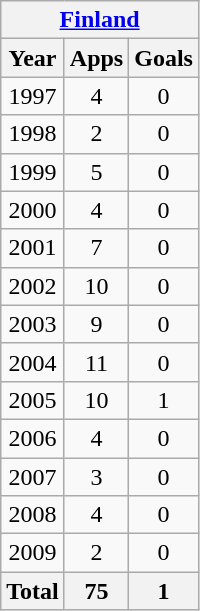<table class=wikitable style=text-align:center>
<tr>
<th colspan=4><a href='#'>Finland</a></th>
</tr>
<tr>
<th>Year</th>
<th>Apps</th>
<th>Goals</th>
</tr>
<tr>
<td>1997</td>
<td>4</td>
<td>0</td>
</tr>
<tr>
<td>1998</td>
<td>2</td>
<td>0</td>
</tr>
<tr>
<td>1999</td>
<td>5</td>
<td>0</td>
</tr>
<tr>
<td>2000</td>
<td>4</td>
<td>0</td>
</tr>
<tr>
<td>2001</td>
<td>7</td>
<td>0</td>
</tr>
<tr>
<td>2002</td>
<td>10</td>
<td>0</td>
</tr>
<tr>
<td>2003</td>
<td>9</td>
<td>0</td>
</tr>
<tr>
<td>2004</td>
<td>11</td>
<td>0</td>
</tr>
<tr>
<td>2005</td>
<td>10</td>
<td>1</td>
</tr>
<tr>
<td>2006</td>
<td>4</td>
<td>0</td>
</tr>
<tr>
<td>2007</td>
<td>3</td>
<td>0</td>
</tr>
<tr>
<td>2008</td>
<td>4</td>
<td>0</td>
</tr>
<tr>
<td>2009</td>
<td>2</td>
<td>0</td>
</tr>
<tr>
<th colspan=1>Total</th>
<th>75</th>
<th>1</th>
</tr>
</table>
